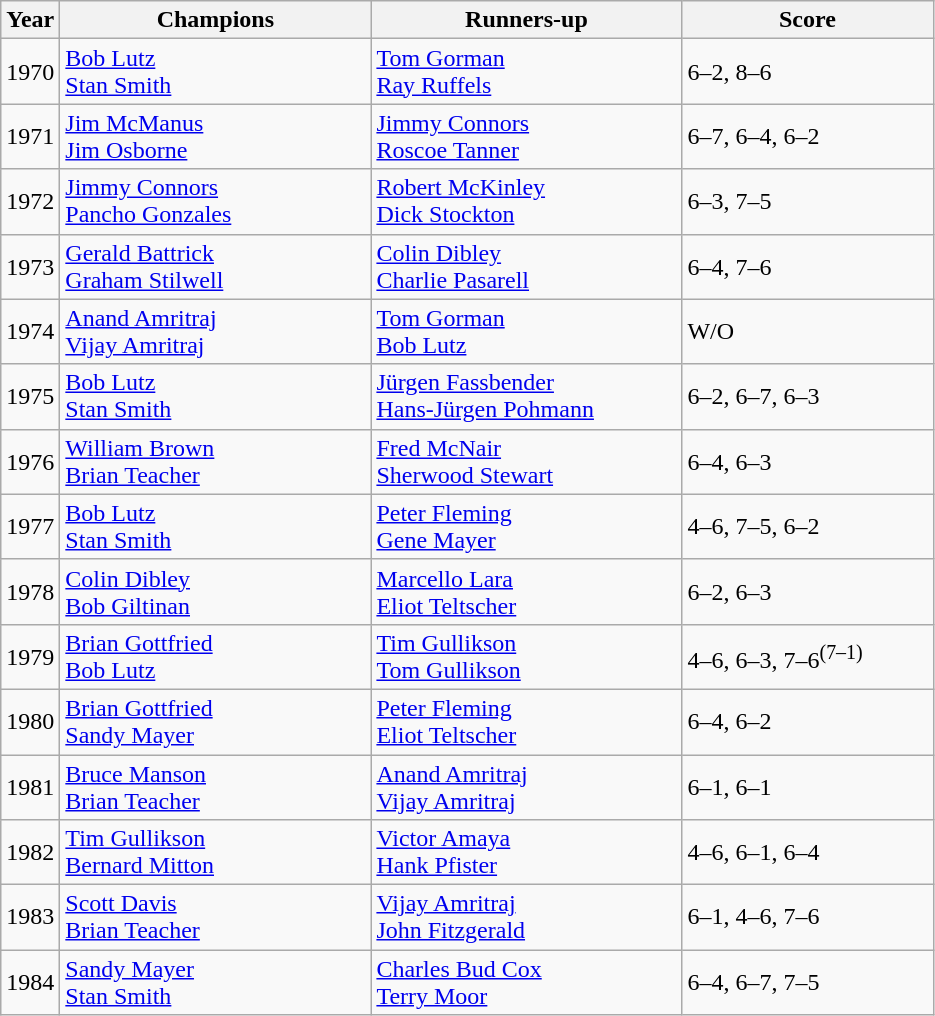<table class="wikitable">
<tr>
<th>Year</th>
<th width="200">Champions</th>
<th width="200">Runners-up</th>
<th width="160">Score</th>
</tr>
<tr>
<td>1970</td>
<td> <a href='#'>Bob Lutz</a><br> <a href='#'>Stan Smith</a></td>
<td> <a href='#'>Tom Gorman</a><br> <a href='#'>Ray Ruffels</a></td>
<td>6–2, 8–6</td>
</tr>
<tr>
<td>1971</td>
<td> <a href='#'>Jim McManus</a><br> <a href='#'>Jim Osborne</a></td>
<td> <a href='#'>Jimmy Connors</a><br> <a href='#'>Roscoe Tanner</a></td>
<td>6–7, 6–4, 6–2</td>
</tr>
<tr>
<td>1972</td>
<td> <a href='#'>Jimmy Connors</a><br> <a href='#'>Pancho Gonzales</a></td>
<td> <a href='#'>Robert McKinley</a><br> <a href='#'>Dick Stockton</a></td>
<td>6–3, 7–5</td>
</tr>
<tr>
<td>1973</td>
<td> <a href='#'>Gerald Battrick</a><br> <a href='#'>Graham Stilwell</a></td>
<td> <a href='#'>Colin Dibley</a><br> <a href='#'>Charlie Pasarell</a></td>
<td>6–4, 7–6</td>
</tr>
<tr>
<td>1974</td>
<td> <a href='#'>Anand Amritraj</a><br> <a href='#'>Vijay Amritraj</a></td>
<td> <a href='#'>Tom Gorman</a><br> <a href='#'>Bob Lutz</a></td>
<td>W/O</td>
</tr>
<tr>
<td>1975</td>
<td> <a href='#'>Bob Lutz</a><br> <a href='#'>Stan Smith</a></td>
<td> <a href='#'>Jürgen Fassbender</a><br> <a href='#'>Hans-Jürgen Pohmann</a></td>
<td>6–2, 6–7, 6–3</td>
</tr>
<tr>
<td>1976</td>
<td> <a href='#'>William Brown</a><br> <a href='#'>Brian Teacher</a></td>
<td> <a href='#'>Fred McNair</a><br> <a href='#'>Sherwood Stewart</a></td>
<td>6–4, 6–3</td>
</tr>
<tr>
<td>1977</td>
<td> <a href='#'>Bob Lutz</a><br> <a href='#'>Stan Smith</a></td>
<td> <a href='#'>Peter Fleming</a><br> <a href='#'>Gene Mayer</a></td>
<td>4–6, 7–5, 6–2</td>
</tr>
<tr>
<td>1978</td>
<td> <a href='#'>Colin Dibley</a><br> <a href='#'>Bob Giltinan</a></td>
<td> <a href='#'>Marcello Lara</a><br> <a href='#'>Eliot Teltscher</a></td>
<td>6–2, 6–3</td>
</tr>
<tr>
<td>1979</td>
<td> <a href='#'>Brian Gottfried</a><br> <a href='#'>Bob Lutz</a></td>
<td> <a href='#'>Tim Gullikson</a><br> <a href='#'>Tom Gullikson</a></td>
<td>4–6, 6–3, 7–6<sup>(7–1)</sup></td>
</tr>
<tr>
<td>1980</td>
<td> <a href='#'>Brian Gottfried</a><br> <a href='#'>Sandy Mayer</a></td>
<td> <a href='#'>Peter Fleming</a><br> <a href='#'>Eliot Teltscher</a></td>
<td>6–4, 6–2</td>
</tr>
<tr>
<td>1981</td>
<td> <a href='#'>Bruce Manson</a><br> <a href='#'>Brian Teacher</a></td>
<td> <a href='#'>Anand Amritraj</a><br> <a href='#'>Vijay Amritraj</a></td>
<td>6–1, 6–1</td>
</tr>
<tr>
<td>1982</td>
<td> <a href='#'>Tim Gullikson</a><br> <a href='#'>Bernard Mitton</a></td>
<td> <a href='#'>Victor Amaya</a><br> <a href='#'>Hank Pfister</a></td>
<td>4–6, 6–1, 6–4</td>
</tr>
<tr>
<td>1983</td>
<td> <a href='#'>Scott Davis</a><br> <a href='#'>Brian Teacher</a></td>
<td> <a href='#'>Vijay Amritraj</a><br> <a href='#'>John Fitzgerald</a></td>
<td>6–1, 4–6, 7–6</td>
</tr>
<tr>
<td>1984</td>
<td> <a href='#'>Sandy Mayer</a><br> <a href='#'>Stan Smith</a></td>
<td> <a href='#'>Charles Bud Cox</a><br> <a href='#'>Terry Moor</a></td>
<td>6–4, 6–7, 7–5</td>
</tr>
</table>
